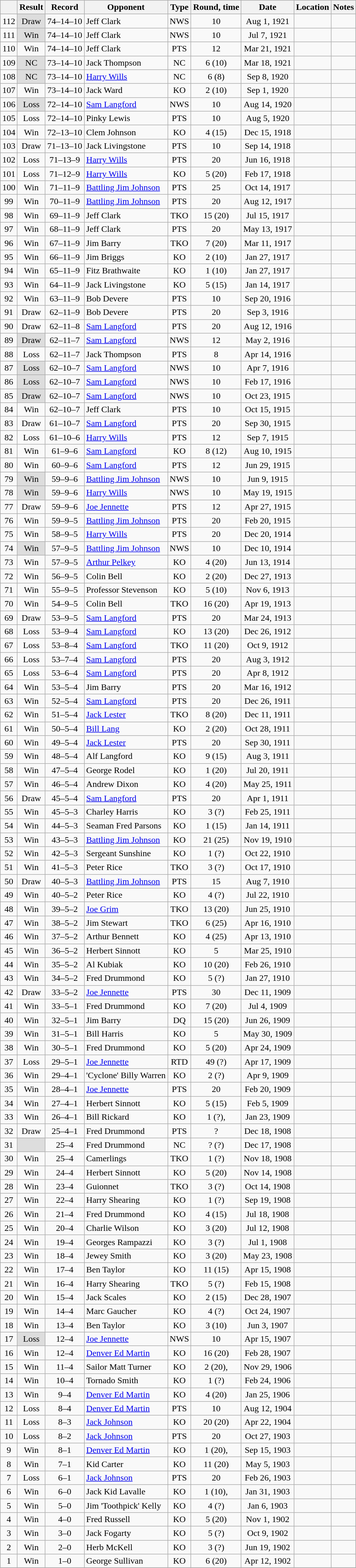<table class="wikitable sortable mw-collapsible mw-collapsed" style="text-align:center">
<tr>
<th></th>
<th>Result</th>
<th>Record</th>
<th>Opponent</th>
<th>Type</th>
<th>Round, time</th>
<th>Date</th>
<th>Location</th>
<th>Notes</th>
</tr>
<tr>
<td>112</td>
<td style="background:#DDD">Draw</td>
<td>74–14–10 </td>
<td align=left>Jeff Clark</td>
<td>NWS</td>
<td>10</td>
<td>Aug 1, 1921</td>
<td style="text-align:left;"></td>
<td></td>
</tr>
<tr>
<td>111</td>
<td style="background:#DDD">Win</td>
<td>74–14–10 </td>
<td align=left>Jeff Clark</td>
<td>NWS</td>
<td>10</td>
<td>Jul 7, 1921</td>
<td style="text-align:left;"></td>
<td></td>
</tr>
<tr>
<td>110</td>
<td>Win</td>
<td>74–14–10 </td>
<td align=left>Jeff Clark</td>
<td>PTS</td>
<td>12</td>
<td>Mar 21, 1921</td>
<td style="text-align:left;"></td>
<td></td>
</tr>
<tr>
<td>109</td>
<td style="background:#DDD">NC</td>
<td>73–14–10 </td>
<td align=left>Jack Thompson</td>
<td>NC</td>
<td>6 (10)</td>
<td>Mar 18, 1921</td>
<td style="text-align:left;"></td>
<td style="text-align:left;"></td>
</tr>
<tr>
<td>108</td>
<td style="background:#DDD">NC</td>
<td>73–14–10 </td>
<td align=left><a href='#'>Harry Wills</a></td>
<td>NC</td>
<td>6 (8)</td>
<td>Sep 8, 1920</td>
<td style="text-align:left;"></td>
<td style="text-align:left;"></td>
</tr>
<tr>
<td>107</td>
<td>Win</td>
<td>73–14–10 </td>
<td align=left>Jack Ward</td>
<td>KO</td>
<td>2 (10)</td>
<td>Sep 1, 1920</td>
<td style="text-align:left;"></td>
<td></td>
</tr>
<tr>
<td>106</td>
<td style="background:#DDD">Loss</td>
<td>72–14–10 </td>
<td align=left><a href='#'>Sam Langford</a></td>
<td>NWS</td>
<td>10</td>
<td>Aug 14, 1920</td>
<td style="text-align:left;"></td>
<td></td>
</tr>
<tr>
<td>105</td>
<td>Loss</td>
<td>72–14–10 </td>
<td align=left>Pinky Lewis</td>
<td>PTS</td>
<td>10</td>
<td>Aug 5, 1920</td>
<td style="text-align:left;"></td>
<td></td>
</tr>
<tr>
<td>104</td>
<td>Win</td>
<td>72–13–10 </td>
<td align=left>Clem Johnson</td>
<td>KO</td>
<td>4 (15)</td>
<td>Dec 15, 1918</td>
<td style="text-align:left;"></td>
<td></td>
</tr>
<tr>
<td>103</td>
<td>Draw</td>
<td>71–13–10 </td>
<td align=left>Jack Livingstone</td>
<td>PTS</td>
<td>10</td>
<td>Sep 14, 1918</td>
<td style="text-align:left;"></td>
<td></td>
</tr>
<tr>
<td>102</td>
<td>Loss</td>
<td>71–13–9 </td>
<td align=left><a href='#'>Harry Wills</a></td>
<td>PTS</td>
<td>20</td>
<td>Jun 16, 1918</td>
<td style="text-align:left;"></td>
<td></td>
</tr>
<tr>
<td>101</td>
<td>Loss</td>
<td>71–12–9 </td>
<td align=left><a href='#'>Harry Wills</a></td>
<td>KO</td>
<td>5 (20)</td>
<td>Feb 17, 1918</td>
<td style="text-align:left;"></td>
<td></td>
</tr>
<tr>
<td>100</td>
<td>Win</td>
<td>71–11–9 </td>
<td align=left><a href='#'>Battling Jim Johnson</a></td>
<td>PTS</td>
<td>25</td>
<td>Oct 14, 1917</td>
<td style="text-align:left;"></td>
<td></td>
</tr>
<tr>
<td>99</td>
<td>Win</td>
<td>70–11–9 </td>
<td align=left><a href='#'>Battling Jim Johnson</a></td>
<td>PTS</td>
<td>20</td>
<td>Aug 12, 1917</td>
<td style="text-align:left;"></td>
<td style="text-align:left;"></td>
</tr>
<tr>
<td>98</td>
<td>Win</td>
<td>69–11–9 </td>
<td align=left>Jeff Clark</td>
<td>TKO</td>
<td>15 (20)</td>
<td>Jul 15, 1917</td>
<td style="text-align:left;"></td>
<td></td>
</tr>
<tr>
<td>97</td>
<td>Win</td>
<td>68–11–9 </td>
<td align=left>Jeff Clark</td>
<td>PTS</td>
<td>20</td>
<td>May 13, 1917</td>
<td style="text-align:left;"></td>
<td></td>
</tr>
<tr>
<td>96</td>
<td>Win</td>
<td>67–11–9 </td>
<td align=left>Jim Barry</td>
<td>TKO</td>
<td>7 (20)</td>
<td>Mar 11, 1917</td>
<td style="text-align:left;"></td>
<td></td>
</tr>
<tr>
<td>95</td>
<td>Win</td>
<td>66–11–9 </td>
<td align=left>Jim Briggs</td>
<td>KO</td>
<td>2 (10)</td>
<td>Jan 27, 1917</td>
<td style="text-align:left;"></td>
<td></td>
</tr>
<tr>
<td>94</td>
<td>Win</td>
<td>65–11–9 </td>
<td align=left>Fitz Brathwaite</td>
<td>KO</td>
<td>1 (10)</td>
<td>Jan 27, 1917</td>
<td style="text-align:left;"></td>
<td></td>
</tr>
<tr>
<td>93</td>
<td>Win</td>
<td>64–11–9 </td>
<td align=left>Jack Livingstone</td>
<td>KO</td>
<td>5 (15)</td>
<td>Jan 14, 1917</td>
<td style="text-align:left;"></td>
<td></td>
</tr>
<tr>
<td>92</td>
<td>Win</td>
<td>63–11–9 </td>
<td align=left>Bob Devere</td>
<td>PTS</td>
<td>10</td>
<td>Sep 20, 1916</td>
<td style="text-align:left;"></td>
<td></td>
</tr>
<tr>
<td>91</td>
<td>Draw</td>
<td>62–11–9 </td>
<td align=left>Bob Devere</td>
<td>PTS</td>
<td>20</td>
<td>Sep 3, 1916</td>
<td style="text-align:left;"></td>
<td></td>
</tr>
<tr>
<td>90</td>
<td>Draw</td>
<td>62–11–8 </td>
<td align=left><a href='#'>Sam Langford</a></td>
<td>PTS</td>
<td>20</td>
<td>Aug 12, 1916</td>
<td style="text-align:left;"></td>
<td style="text-align:left;"></td>
</tr>
<tr>
<td>89</td>
<td style="background:#DDD">Draw</td>
<td>62–11–7 </td>
<td align=left><a href='#'>Sam Langford</a></td>
<td>NWS</td>
<td>12</td>
<td>May 2, 1916</td>
<td style="text-align:left;"></td>
<td style="text-align:left;"></td>
</tr>
<tr>
<td>88</td>
<td>Loss</td>
<td>62–11–7 </td>
<td align=left>Jack Thompson</td>
<td>PTS</td>
<td>8</td>
<td>Apr 14, 1916</td>
<td style="text-align:left;"></td>
<td></td>
</tr>
<tr>
<td>87</td>
<td style="background:#DDD">Loss</td>
<td>62–10–7 </td>
<td align=left><a href='#'>Sam Langford</a></td>
<td>NWS</td>
<td>10</td>
<td>Apr 7, 1916</td>
<td style="text-align:left;"></td>
<td style="text-align:left;"></td>
</tr>
<tr>
<td>86</td>
<td style="background:#DDD">Loss</td>
<td>62–10–7 </td>
<td align=left><a href='#'>Sam Langford</a></td>
<td>NWS</td>
<td>10</td>
<td>Feb 17, 1916</td>
<td style="text-align:left;"></td>
<td></td>
</tr>
<tr>
<td>85</td>
<td style="background:#DDD">Draw</td>
<td>62–10–7 </td>
<td align=left><a href='#'>Sam Langford</a></td>
<td>NWS</td>
<td>10</td>
<td>Oct 23, 1915</td>
<td style="text-align:left;"></td>
<td></td>
</tr>
<tr>
<td>84</td>
<td>Win</td>
<td>62–10–7 </td>
<td align=left>Jeff Clark</td>
<td>PTS</td>
<td>10</td>
<td>Oct 15, 1915</td>
<td style="text-align:left;"></td>
<td></td>
</tr>
<tr>
<td>83</td>
<td>Draw</td>
<td>61–10–7 </td>
<td align=left><a href='#'>Sam Langford</a></td>
<td>PTS</td>
<td>20</td>
<td>Sep 30, 1915</td>
<td style="text-align:left;"></td>
<td></td>
</tr>
<tr>
<td>82</td>
<td>Loss</td>
<td>61–10–6 </td>
<td align=left><a href='#'>Harry Wills</a></td>
<td>PTS</td>
<td>12</td>
<td>Sep 7, 1915</td>
<td style="text-align:left;"></td>
<td style="text-align:left;"></td>
</tr>
<tr>
<td>81</td>
<td>Win</td>
<td>61–9–6 </td>
<td align=left><a href='#'>Sam Langford</a></td>
<td>KO</td>
<td>8 (12)</td>
<td>Aug 10, 1915</td>
<td style="text-align:left;"></td>
<td></td>
</tr>
<tr>
<td>80</td>
<td>Win</td>
<td>60–9–6 </td>
<td align=left><a href='#'>Sam Langford</a></td>
<td>PTS</td>
<td>12</td>
<td>Jun 29, 1915</td>
<td style="text-align:left;"></td>
<td style="text-align:left;"></td>
</tr>
<tr>
<td>79</td>
<td style="background:#DDD">Win</td>
<td>59–9–6 </td>
<td align=left><a href='#'>Battling Jim Johnson</a></td>
<td>NWS</td>
<td>10</td>
<td>Jun 9, 1915</td>
<td style="text-align:left;"></td>
<td></td>
</tr>
<tr>
<td>78</td>
<td style="background:#DDD">Win</td>
<td>59–9–6 </td>
<td align=left><a href='#'>Harry Wills</a></td>
<td>NWS</td>
<td>10</td>
<td>May 19, 1915</td>
<td style="text-align:left;"></td>
<td></td>
</tr>
<tr>
<td>77</td>
<td>Draw</td>
<td>59–9–6 </td>
<td align=left><a href='#'>Joe Jennette</a></td>
<td>PTS</td>
<td>12</td>
<td>Apr 27, 1915</td>
<td style="text-align:left;"></td>
<td style="text-align:left;"></td>
</tr>
<tr>
<td>76</td>
<td>Win</td>
<td>59–9–5 </td>
<td align=left><a href='#'>Battling Jim Johnson</a></td>
<td>PTS</td>
<td>20</td>
<td>Feb 20, 1915</td>
<td style="text-align:left;"></td>
<td></td>
</tr>
<tr>
<td>75</td>
<td>Win</td>
<td>58–9–5 </td>
<td align=left><a href='#'>Harry Wills</a></td>
<td>PTS</td>
<td>20</td>
<td>Dec 20, 1914</td>
<td style="text-align:left;"></td>
<td></td>
</tr>
<tr>
<td>74</td>
<td style="background:#DDD">Win</td>
<td>57–9–5 </td>
<td align=left><a href='#'>Battling Jim Johnson</a></td>
<td>NWS</td>
<td>10</td>
<td>Dec 10, 1914</td>
<td style="text-align:left;"></td>
<td></td>
</tr>
<tr>
<td>73</td>
<td>Win</td>
<td>57–9–5 </td>
<td align=left><a href='#'>Arthur Pelkey</a></td>
<td>KO</td>
<td>4 (20)</td>
<td>Jun 13, 1914</td>
<td style="text-align:left;"></td>
<td></td>
</tr>
<tr>
<td>72</td>
<td>Win</td>
<td>56–9–5 </td>
<td align=left>Colin Bell</td>
<td>KO</td>
<td>2 (20)</td>
<td>Dec 27, 1913</td>
<td style="text-align:left;"></td>
<td></td>
</tr>
<tr>
<td>71</td>
<td>Win</td>
<td>55–9–5 </td>
<td align=left>Professor Stevenson</td>
<td>KO</td>
<td>5 (10)</td>
<td>Nov 6, 1913</td>
<td style="text-align:left;"></td>
<td></td>
</tr>
<tr>
<td>70</td>
<td>Win</td>
<td>54–9–5 </td>
<td align=left>Colin Bell</td>
<td>TKO</td>
<td>16 (20)</td>
<td>Apr 19, 1913</td>
<td style="text-align:left;"></td>
<td style="text-align:left;"></td>
</tr>
<tr>
<td>69</td>
<td>Draw</td>
<td>53–9–5 </td>
<td align=left><a href='#'>Sam Langford</a></td>
<td>PTS</td>
<td>20</td>
<td>Mar 24, 1913</td>
<td style="text-align:left;"></td>
<td style="text-align:left;"></td>
</tr>
<tr>
<td>68</td>
<td>Loss</td>
<td>53–9–4 </td>
<td align=left><a href='#'>Sam Langford</a></td>
<td>KO</td>
<td>13 (20)</td>
<td>Dec 26, 1912</td>
<td style="text-align:left;"></td>
<td style="text-align:left;"></td>
</tr>
<tr>
<td>67</td>
<td>Loss</td>
<td>53–8–4 </td>
<td align=left><a href='#'>Sam Langford</a></td>
<td>TKO</td>
<td>11 (20)</td>
<td>Oct 9, 1912</td>
<td style="text-align:left;"></td>
<td style="text-align:left;"></td>
</tr>
<tr>
<td>66</td>
<td>Loss</td>
<td>53–7–4 </td>
<td align=left><a href='#'>Sam Langford</a></td>
<td>PTS</td>
<td>20</td>
<td>Aug 3, 1912</td>
<td style="text-align:left;"></td>
<td style="text-align:left;"></td>
</tr>
<tr>
<td>65</td>
<td>Loss</td>
<td>53–6–4 </td>
<td align=left><a href='#'>Sam Langford</a></td>
<td>PTS</td>
<td>20</td>
<td>Apr 8, 1912</td>
<td style="text-align:left;"></td>
<td style="text-align:left;"></td>
</tr>
<tr>
<td>64</td>
<td>Win</td>
<td>53–5–4 </td>
<td align=left>Jim Barry</td>
<td>PTS</td>
<td>20</td>
<td>Mar 16, 1912</td>
<td style="text-align:left;"></td>
<td></td>
</tr>
<tr>
<td>63</td>
<td>Win</td>
<td>52–5–4 </td>
<td align=left><a href='#'>Sam Langford</a></td>
<td>PTS</td>
<td>20</td>
<td>Dec 26, 1911</td>
<td style="text-align:left;"></td>
<td style="text-align:left;"></td>
</tr>
<tr>
<td>62</td>
<td>Win</td>
<td>51–5–4 </td>
<td align=left><a href='#'>Jack Lester</a></td>
<td>TKO</td>
<td>8 (20)</td>
<td>Dec 11, 1911</td>
<td style="text-align:left;"></td>
<td style="text-align:left;"></td>
</tr>
<tr>
<td>61</td>
<td>Win</td>
<td>50–5–4 </td>
<td align=left><a href='#'>Bill Lang</a></td>
<td>KO</td>
<td>2 (20)</td>
<td>Oct 28, 1911</td>
<td style="text-align:left;"></td>
<td style="text-align:left;"></td>
</tr>
<tr>
<td>60</td>
<td>Win</td>
<td>49–5–4 </td>
<td align=left><a href='#'>Jack Lester</a></td>
<td>PTS</td>
<td>20</td>
<td>Sep 30, 1911</td>
<td style="text-align:left;"></td>
<td style="text-align:left;"></td>
</tr>
<tr>
<td>59</td>
<td>Win</td>
<td>48–5–4 </td>
<td align=left>Alf Langford</td>
<td>KO</td>
<td>9 (15)</td>
<td>Aug 3, 1911</td>
<td style="text-align:left;"></td>
<td></td>
</tr>
<tr>
<td>58</td>
<td>Win</td>
<td>47–5–4 </td>
<td align=left>George Rodel</td>
<td>KO</td>
<td>1 (20)</td>
<td>Jul 20, 1911</td>
<td style="text-align:left;"></td>
<td></td>
</tr>
<tr>
<td>57</td>
<td>Win</td>
<td>46–5–4 </td>
<td align=left>Andrew Dixon</td>
<td>KO</td>
<td>4 (20)</td>
<td>May 25, 1911</td>
<td style="text-align:left;"></td>
<td></td>
</tr>
<tr>
<td>56</td>
<td>Draw</td>
<td>45–5–4 </td>
<td align=left><a href='#'>Sam Langford</a></td>
<td>PTS</td>
<td>20</td>
<td>Apr 1, 1911</td>
<td style="text-align:left;"></td>
<td style="text-align:left;"></td>
</tr>
<tr>
<td>55</td>
<td>Win</td>
<td>45–5–3 </td>
<td align=left>Charley Harris</td>
<td>KO</td>
<td>3 (?)</td>
<td>Feb 25, 1911</td>
<td style="text-align:left;"></td>
<td></td>
</tr>
<tr>
<td>54</td>
<td>Win</td>
<td>44–5–3 </td>
<td align=left>Seaman Fred Parsons</td>
<td>KO</td>
<td>1 (15)</td>
<td>Jan 14, 1911</td>
<td style="text-align:left;"></td>
<td></td>
</tr>
<tr>
<td>53</td>
<td>Win</td>
<td>43–5–3 </td>
<td align=left><a href='#'>Battling Jim Johnson</a></td>
<td>KO</td>
<td>21 (25)</td>
<td>Nov 19, 1910</td>
<td style="text-align:left;"></td>
<td></td>
</tr>
<tr>
<td>52</td>
<td>Win</td>
<td>42–5–3 </td>
<td align=left>Sergeant Sunshine</td>
<td>KO</td>
<td>1 (?)</td>
<td>Oct 22, 1910</td>
<td style="text-align:left;"></td>
<td></td>
</tr>
<tr>
<td>51</td>
<td>Win</td>
<td>41–5–3 </td>
<td align=left>Peter Rice</td>
<td>TKO</td>
<td>3 (?)</td>
<td>Oct 17, 1910</td>
<td style="text-align:left;"></td>
<td></td>
</tr>
<tr>
<td>50</td>
<td>Draw</td>
<td>40–5–3 </td>
<td align=left><a href='#'>Battling Jim Johnson</a></td>
<td>PTS</td>
<td>15</td>
<td>Aug 7, 1910</td>
<td style="text-align:left;"></td>
<td></td>
</tr>
<tr>
<td>49</td>
<td>Win</td>
<td>40–5–2 </td>
<td align=left>Peter Rice</td>
<td>KO</td>
<td>4 (?)</td>
<td>Jul 22, 1910</td>
<td style="text-align:left;"></td>
<td></td>
</tr>
<tr>
<td>48</td>
<td>Win</td>
<td>39–5–2 </td>
<td align=left><a href='#'>Joe Grim</a></td>
<td>TKO</td>
<td>13 (20)</td>
<td>Jun 25, 1910</td>
<td style="text-align:left;"></td>
<td></td>
</tr>
<tr>
<td>47</td>
<td>Win</td>
<td>38–5–2 </td>
<td align=left>Jim Stewart</td>
<td>TKO</td>
<td>6 (25)</td>
<td>Apr 16, 1910</td>
<td style="text-align:left;"></td>
<td></td>
</tr>
<tr>
<td>46</td>
<td>Win</td>
<td>37–5–2 </td>
<td align=left>Arthur Bennett</td>
<td>KO</td>
<td>4 (25)</td>
<td>Apr 13, 1910</td>
<td style="text-align:left;"></td>
<td></td>
</tr>
<tr>
<td>45</td>
<td>Win</td>
<td>36–5–2 </td>
<td align=left>Herbert Sinnott</td>
<td>KO</td>
<td>5</td>
<td>Mar 25, 1910</td>
<td style="text-align:left;"></td>
<td style="text-align:left;"></td>
</tr>
<tr>
<td>44</td>
<td>Win</td>
<td>35–5–2 </td>
<td align=left>Al Kubiak</td>
<td>KO</td>
<td>10 (20)</td>
<td>Feb 26, 1910</td>
<td style="text-align:left;"></td>
<td></td>
</tr>
<tr>
<td>43</td>
<td>Win</td>
<td>34–5–2 </td>
<td align=left>Fred Drummond</td>
<td>KO</td>
<td>5 (?)</td>
<td>Jan 27, 1910</td>
<td style="text-align:left;"></td>
<td></td>
</tr>
<tr>
<td>42</td>
<td>Draw</td>
<td>33–5–2 </td>
<td align=left><a href='#'>Joe Jennette</a></td>
<td>PTS</td>
<td>30</td>
<td>Dec 11, 1909</td>
<td style="text-align:left;"></td>
<td style="text-align:left;"></td>
</tr>
<tr>
<td>41</td>
<td>Win</td>
<td>33–5–1 </td>
<td align=left>Fred Drummond</td>
<td>KO</td>
<td>7 (20)</td>
<td>Jul 4, 1909</td>
<td style="text-align:left;"></td>
<td></td>
</tr>
<tr>
<td>40</td>
<td>Win</td>
<td>32–5–1 </td>
<td align=left>Jim Barry</td>
<td>DQ</td>
<td>15 (20)</td>
<td>Jun 26, 1909</td>
<td style="text-align:left;"></td>
<td></td>
</tr>
<tr>
<td>39</td>
<td>Win</td>
<td>31–5–1 </td>
<td align=left>Bill Harris</td>
<td>KO</td>
<td>5</td>
<td>May 30, 1909</td>
<td style="text-align:left;"></td>
<td style="text-align:left;"></td>
</tr>
<tr>
<td>38</td>
<td>Win</td>
<td>30–5–1 </td>
<td align=left>Fred Drummond</td>
<td>KO</td>
<td>5 (20)</td>
<td>Apr 24, 1909</td>
<td style="text-align:left;"></td>
<td></td>
</tr>
<tr>
<td>37</td>
<td>Loss</td>
<td>29–5–1 </td>
<td align=left><a href='#'>Joe Jennette</a></td>
<td>RTD</td>
<td>49 (?)</td>
<td>Apr 17, 1909</td>
<td style="text-align:left;"></td>
<td style="text-align:left;"></td>
</tr>
<tr>
<td>36</td>
<td>Win</td>
<td>29–4–1 </td>
<td align=left>'Cyclone' Billy Warren</td>
<td>KO</td>
<td>2 (?)</td>
<td>Apr 9, 1909</td>
<td style="text-align:left;"></td>
<td style="text-align:left;"></td>
</tr>
<tr>
<td>35</td>
<td>Win</td>
<td>28–4–1 </td>
<td align=left><a href='#'>Joe Jennette</a></td>
<td>PTS</td>
<td>20</td>
<td>Feb 20, 1909</td>
<td style="text-align:left;"></td>
<td style="text-align:left;"></td>
</tr>
<tr>
<td>34</td>
<td>Win</td>
<td>27–4–1 </td>
<td align=left>Herbert Sinnott</td>
<td>KO</td>
<td>5 (15)</td>
<td>Feb 5, 1909</td>
<td style="text-align:left;"></td>
<td></td>
</tr>
<tr>
<td>33</td>
<td>Win</td>
<td>26–4–1 </td>
<td align=left>Bill Rickard</td>
<td>KO</td>
<td>1 (?), </td>
<td>Jan 23, 1909</td>
<td style="text-align:left;"></td>
<td></td>
</tr>
<tr>
<td>32</td>
<td>Draw</td>
<td>25–4–1 </td>
<td align=left>Fred Drummond</td>
<td>PTS</td>
<td>?</td>
<td>Dec 18, 1908</td>
<td style="text-align:left;"></td>
<td></td>
</tr>
<tr>
<td>31</td>
<td style="background:#DDD"></td>
<td>25–4 </td>
<td align=left>Fred Drummond</td>
<td>NC</td>
<td>? (?)</td>
<td>Dec 17, 1908</td>
<td style="text-align:left;"></td>
<td></td>
</tr>
<tr>
<td>30</td>
<td>Win</td>
<td>25–4 </td>
<td align=left>Camerlings</td>
<td>TKO</td>
<td>1 (?)</td>
<td>Nov 18, 1908</td>
<td style="text-align:left;"></td>
<td></td>
</tr>
<tr>
<td>29</td>
<td>Win</td>
<td>24–4 </td>
<td align=left>Herbert Sinnott</td>
<td>KO</td>
<td>5 (20)</td>
<td>Nov 14, 1908</td>
<td style="text-align:left;"></td>
<td></td>
</tr>
<tr>
<td>28</td>
<td>Win</td>
<td>23–4 </td>
<td align=left>Guionnet</td>
<td>TKO</td>
<td>3 (?)</td>
<td>Oct 14, 1908</td>
<td style="text-align:left;"></td>
<td></td>
</tr>
<tr>
<td>27</td>
<td>Win</td>
<td>22–4 </td>
<td align=left>Harry Shearing</td>
<td>KO</td>
<td>1 (?)</td>
<td>Sep 19, 1908</td>
<td style="text-align:left;"></td>
<td></td>
</tr>
<tr>
<td>26</td>
<td>Win</td>
<td>21–4 </td>
<td align=left>Fred Drummond</td>
<td>KO</td>
<td>4 (15)</td>
<td>Jul 18, 1908</td>
<td style="text-align:left;"></td>
<td></td>
</tr>
<tr>
<td>25</td>
<td>Win</td>
<td>20–4 </td>
<td align=left>Charlie Wilson</td>
<td>KO</td>
<td>3 (20)</td>
<td>Jul 12, 1908</td>
<td style="text-align:left;"></td>
<td></td>
</tr>
<tr>
<td>24</td>
<td>Win</td>
<td>19–4 </td>
<td align=left>Georges Rampazzi</td>
<td>KO</td>
<td>3 (?)</td>
<td>Jul 1, 1908</td>
<td style="text-align:left;"></td>
<td style="text-align:left;"></td>
</tr>
<tr>
<td>23</td>
<td>Win</td>
<td>18–4 </td>
<td align=left>Jewey Smith</td>
<td>KO</td>
<td>3 (20)</td>
<td>May 23, 1908</td>
<td style="text-align:left;"></td>
<td></td>
</tr>
<tr>
<td>22</td>
<td>Win</td>
<td>17–4 </td>
<td align=left>Ben Taylor</td>
<td>KO</td>
<td>11 (15)</td>
<td>Apr 15, 1908</td>
<td style="text-align:left;"></td>
<td></td>
</tr>
<tr>
<td>21</td>
<td>Win</td>
<td>16–4 </td>
<td align=left>Harry Shearing</td>
<td>TKO</td>
<td>5 (?)</td>
<td>Feb 15, 1908</td>
<td style="text-align:left;"></td>
<td></td>
</tr>
<tr>
<td>20</td>
<td>Win</td>
<td>15–4 </td>
<td align=left>Jack Scales</td>
<td>KO</td>
<td>2 (15)</td>
<td>Dec 28, 1907</td>
<td style="text-align:left;"></td>
<td></td>
</tr>
<tr>
<td>19</td>
<td>Win</td>
<td>14–4 </td>
<td align=left>Marc Gaucher</td>
<td>KO</td>
<td>4 (?)</td>
<td>Oct 24, 1907</td>
<td style="text-align:left;"></td>
<td></td>
</tr>
<tr>
<td>18</td>
<td>Win</td>
<td>13–4 </td>
<td align=left>Ben Taylor</td>
<td>KO</td>
<td>3 (10)</td>
<td>Jun 3, 1907</td>
<td style="text-align:left;"></td>
<td></td>
</tr>
<tr>
<td>17</td>
<td style="background:#DDD">Loss</td>
<td>12–4 </td>
<td align=left><a href='#'>Joe Jennette</a></td>
<td>NWS</td>
<td>10</td>
<td>Apr 15, 1907</td>
<td style="text-align:left;"></td>
<td></td>
</tr>
<tr>
<td>16</td>
<td>Win</td>
<td>12–4</td>
<td align=left><a href='#'>Denver Ed Martin</a></td>
<td>KO</td>
<td>16 (20)</td>
<td>Feb 28, 1907</td>
<td style="text-align:left;"></td>
<td></td>
</tr>
<tr>
<td>15</td>
<td>Win</td>
<td>11–4</td>
<td align=left>Sailor Matt Turner</td>
<td>KO</td>
<td>2 (20), </td>
<td>Nov 29, 1906</td>
<td style="text-align:left;"></td>
<td></td>
</tr>
<tr>
<td>14</td>
<td>Win</td>
<td>10–4</td>
<td align=left>Tornado Smith</td>
<td>KO</td>
<td>1 (?)</td>
<td>Feb 24, 1906</td>
<td style="text-align:left;"></td>
<td></td>
</tr>
<tr>
<td>13</td>
<td>Win</td>
<td>9–4</td>
<td align=left><a href='#'>Denver Ed Martin</a></td>
<td>KO</td>
<td>4 (20)</td>
<td>Jan 25, 1906</td>
<td style="text-align:left;"></td>
<td></td>
</tr>
<tr>
<td>12</td>
<td>Loss</td>
<td>8–4</td>
<td align=left><a href='#'>Denver Ed Martin</a></td>
<td>PTS</td>
<td>10</td>
<td>Aug 12, 1904</td>
<td style="text-align:left;"></td>
<td></td>
</tr>
<tr>
<td>11</td>
<td>Loss</td>
<td>8–3</td>
<td align=left><a href='#'>Jack Johnson</a></td>
<td>KO</td>
<td>20 (20)</td>
<td>Apr 22, 1904</td>
<td style="text-align:left;"></td>
<td style="text-align:left;"></td>
</tr>
<tr>
<td>10</td>
<td>Loss</td>
<td>8–2</td>
<td align=left><a href='#'>Jack Johnson</a></td>
<td>PTS</td>
<td>20</td>
<td>Oct 27, 1903</td>
<td style="text-align:left;"></td>
<td style="text-align:left;"></td>
</tr>
<tr>
<td>9</td>
<td>Win</td>
<td>8–1</td>
<td align=left><a href='#'>Denver Ed Martin</a></td>
<td>KO</td>
<td>1 (20), </td>
<td>Sep 15, 1903</td>
<td style="text-align:left;"></td>
<td></td>
</tr>
<tr>
<td>8</td>
<td>Win</td>
<td>7–1</td>
<td align=left>Kid Carter</td>
<td>KO</td>
<td>11 (20)</td>
<td>May 5, 1903</td>
<td style="text-align:left;"></td>
<td></td>
</tr>
<tr>
<td>7</td>
<td>Loss</td>
<td>6–1</td>
<td align=left><a href='#'>Jack Johnson</a></td>
<td>PTS</td>
<td>20</td>
<td>Feb 26, 1903</td>
<td style="text-align:left;"></td>
<td style="text-align:left;"></td>
</tr>
<tr>
<td>6</td>
<td>Win</td>
<td>6–0</td>
<td align=left>Jack Kid Lavalle</td>
<td>KO</td>
<td>1 (10), </td>
<td>Jan 31, 1903</td>
<td style="text-align:left;"></td>
<td></td>
</tr>
<tr>
<td>5</td>
<td>Win</td>
<td>5–0</td>
<td align=left>Jim 'Toothpick' Kelly</td>
<td>KO</td>
<td>4 (?)</td>
<td>Jan 6, 1903</td>
<td style="text-align:left;"></td>
<td></td>
</tr>
<tr>
<td>4</td>
<td>Win</td>
<td>4–0</td>
<td align=left>Fred Russell</td>
<td>KO</td>
<td>5 (20)</td>
<td>Nov 1, 1902</td>
<td style="text-align:left;"></td>
<td></td>
</tr>
<tr>
<td>3</td>
<td>Win</td>
<td>3–0</td>
<td align=left>Jack Fogarty</td>
<td>KO</td>
<td>5 (?)</td>
<td>Oct 9, 1902</td>
<td style="text-align:left;"></td>
<td></td>
</tr>
<tr>
<td>2</td>
<td>Win</td>
<td>2–0</td>
<td align=left>Herb McKell</td>
<td>KO</td>
<td>3 (?)</td>
<td>Jun 19, 1902</td>
<td style="text-align:left;"></td>
<td></td>
</tr>
<tr>
<td>1</td>
<td>Win</td>
<td>1–0</td>
<td align=left>George Sullivan</td>
<td>KO</td>
<td>6 (20)</td>
<td>Apr 12, 1902</td>
<td style="text-align:left;"></td>
<td></td>
</tr>
<tr>
</tr>
</table>
